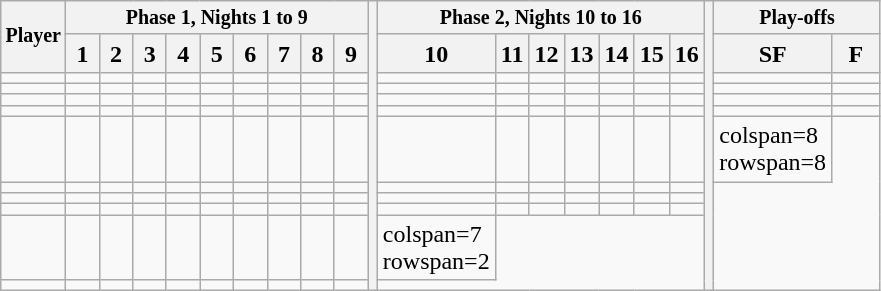<table class="wikitable">
<tr style="font-size:10pt;font-weight:bold">
<th rowspan=2>Player</th>
<th colspan=9>Phase 1, Nights 1 to 9</th>
<th rowspan=12></th>
<th colspan=7>Phase 2, Nights 10 to 16</th>
<th rowspan=12></th>
<th colspan=2 rowspan=1>Play-offs</th>
</tr>
<tr>
<th style="width:15px;">1</th>
<th style="width:15px;">2</th>
<th style="width:15px;">3</th>
<th style="width:15px;">4</th>
<th style="width:15px;">5</th>
<th style="width:15px;">6</th>
<th style="width:15px;">7</th>
<th style="width:15px;">8</th>
<th style="width:15px;">9</th>
<th style="width:15px;">10</th>
<th style="width:15px;">11</th>
<th style="width:15px;">12</th>
<th style="width:15px;">13</th>
<th style="width:15px;">14</th>
<th style="width:15px;">15</th>
<th style="width:15px;">16</th>
<th style="width:25px;">SF</th>
<th style="width:25px;">F</th>
</tr>
<tr>
<td></td>
<td></td>
<td></td>
<td></td>
<td></td>
<td></td>
<td></td>
<td></td>
<td></td>
<td></td>
<td></td>
<td></td>
<td></td>
<td></td>
<td></td>
<td></td>
<td></td>
<td></td>
<td></td>
</tr>
<tr>
<td></td>
<td></td>
<td></td>
<td></td>
<td></td>
<td></td>
<td></td>
<td></td>
<td></td>
<td></td>
<td></td>
<td></td>
<td></td>
<td></td>
<td></td>
<td></td>
<td></td>
<td></td>
<td></td>
</tr>
<tr>
<td></td>
<td></td>
<td></td>
<td></td>
<td></td>
<td></td>
<td></td>
<td></td>
<td></td>
<td></td>
<td></td>
<td></td>
<td></td>
<td></td>
<td></td>
<td></td>
<td></td>
<td></td>
<td></td>
</tr>
<tr>
<td></td>
<td></td>
<td></td>
<td></td>
<td></td>
<td></td>
<td></td>
<td></td>
<td></td>
<td></td>
<td></td>
<td></td>
<td></td>
<td></td>
<td></td>
<td></td>
<td></td>
<td></td>
<td></td>
</tr>
<tr>
<td></td>
<td></td>
<td></td>
<td></td>
<td></td>
<td></td>
<td></td>
<td></td>
<td></td>
<td></td>
<td></td>
<td></td>
<td></td>
<td></td>
<td></td>
<td></td>
<td></td>
<td>colspan=8 rowspan=8</td>
</tr>
<tr>
<td></td>
<td></td>
<td></td>
<td></td>
<td></td>
<td></td>
<td></td>
<td></td>
<td></td>
<td></td>
<td></td>
<td></td>
<td></td>
<td></td>
<td></td>
<td></td>
<td></td>
</tr>
<tr>
<td></td>
<td></td>
<td></td>
<td></td>
<td></td>
<td></td>
<td></td>
<td></td>
<td></td>
<td></td>
<td></td>
<td></td>
<td></td>
<td></td>
<td></td>
<td></td>
<td></td>
</tr>
<tr>
<td></td>
<td></td>
<td></td>
<td></td>
<td></td>
<td></td>
<td></td>
<td></td>
<td></td>
<td></td>
<td></td>
<td></td>
<td></td>
<td></td>
<td></td>
<td></td>
<td></td>
</tr>
<tr>
<td></td>
<td></td>
<td></td>
<td></td>
<td></td>
<td></td>
<td></td>
<td></td>
<td></td>
<td></td>
<td>colspan=7 rowspan=2 </td>
</tr>
<tr>
<td></td>
<td></td>
<td></td>
<td></td>
<td></td>
<td></td>
<td></td>
<td></td>
<td></td>
<td></td>
</tr>
</table>
